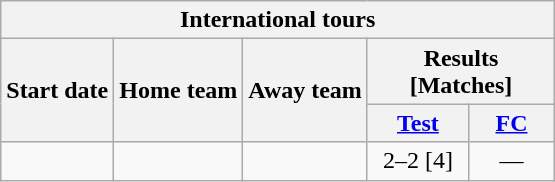<table class="wikitable" style="text-align:center;">
<tr>
<th colspan="7">International tours</th>
</tr>
<tr>
<th rowspan="2">Start date</th>
<th rowspan="2">Home team</th>
<th rowspan="2">Away team</th>
<th colspan="2">Results [Matches]</th>
</tr>
<tr>
<th width=60px><a href='#'>Test</a></th>
<th width=50px><a href='#'>FC</a></th>
</tr>
<tr>
<td><a href='#'></a></td>
<td style="text-align:left"></td>
<td style="text-align:left"></td>
<td>2–2 [4]</td>
<td ; style="text-align:center">—</td>
</tr>
</table>
